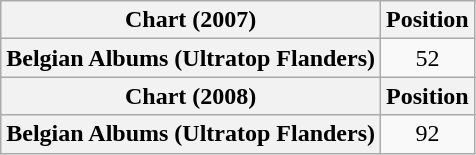<table class="wikitable plainrowheaders" style="text-align:center">
<tr>
<th scope="col">Chart (2007)</th>
<th scope="col">Position</th>
</tr>
<tr>
<th scope="row">Belgian Albums (Ultratop Flanders)</th>
<td>52</td>
</tr>
<tr>
<th scope="col">Chart (2008)</th>
<th scope="col">Position</th>
</tr>
<tr>
<th scope="row">Belgian Albums (Ultratop Flanders)</th>
<td>92</td>
</tr>
</table>
